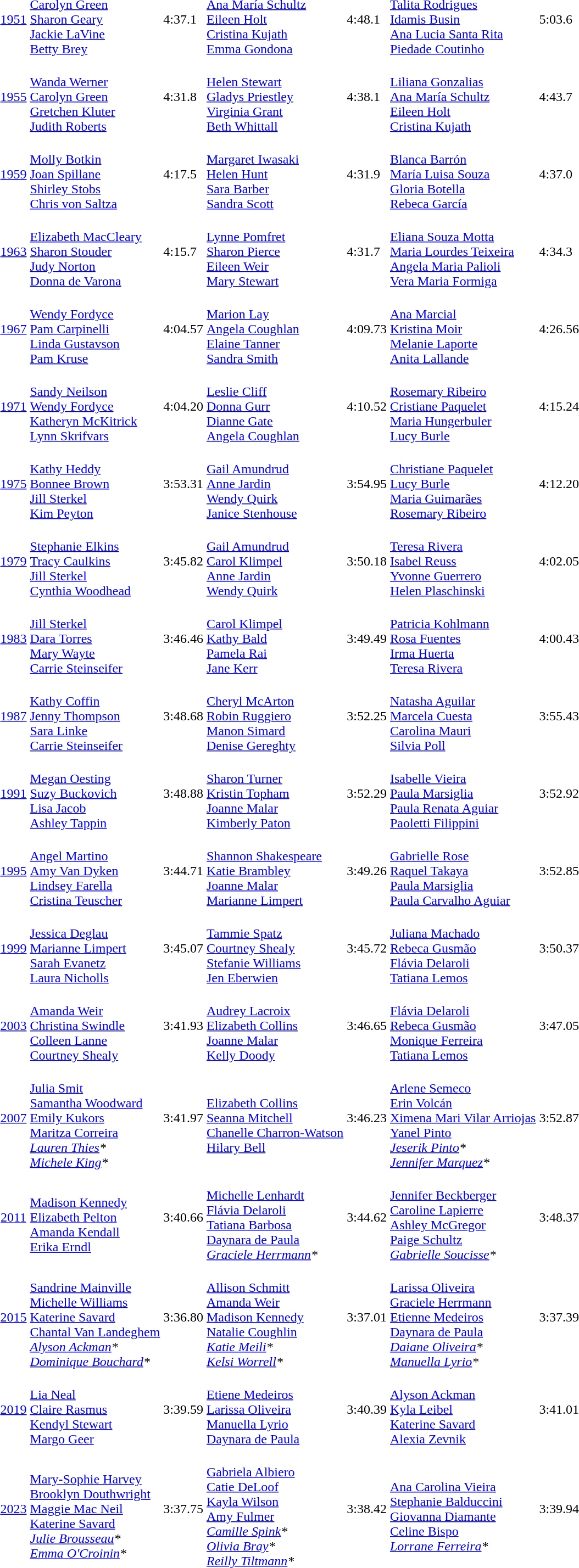<table>
<tr>
<td align=center><a href='#'>1951</a></td>
<td><br><a href='#'>Carolyn Green</a><br><a href='#'>Sharon Geary</a><br><a href='#'>Jackie LaVine</a><br><a href='#'>Betty Brey</a></td>
<td>4:37.1</td>
<td><br><a href='#'>Ana María Schultz</a><br><a href='#'>Eileen Holt</a><br><a href='#'>Cristina Kujath</a><br><a href='#'>Emma Gondona</a></td>
<td>4:48.1</td>
<td><br><a href='#'>Talita Rodrigues</a><br><a href='#'>Idamis Busin</a><br><a href='#'>Ana Lucia Santa Rita</a><br><a href='#'>Piedade Coutinho</a></td>
<td>5:03.6</td>
</tr>
<tr>
<td align=center><a href='#'>1955</a></td>
<td><br><a href='#'>Wanda Werner</a><br><a href='#'>Carolyn Green</a><br><a href='#'>Gretchen Kluter</a><br><a href='#'>Judith Roberts</a></td>
<td>4:31.8</td>
<td><br><a href='#'>Helen Stewart</a><br><a href='#'>Gladys Priestley</a><br><a href='#'>Virginia Grant</a><br><a href='#'>Beth Whittall</a></td>
<td>4:38.1</td>
<td><br><a href='#'>Liliana Gonzalias</a><br><a href='#'>Ana María Schultz</a><br><a href='#'>Eileen Holt</a><br><a href='#'>Cristina Kujath</a></td>
<td>4:43.7</td>
</tr>
<tr>
<td align=center><a href='#'>1959</a></td>
<td><br><a href='#'>Molly Botkin</a><br><a href='#'>Joan Spillane</a><br><a href='#'>Shirley Stobs</a><br><a href='#'>Chris von Saltza</a></td>
<td>4:17.5</td>
<td><br><a href='#'>Margaret Iwasaki</a><br><a href='#'>Helen Hunt</a><br><a href='#'>Sara Barber</a><br><a href='#'>Sandra Scott</a></td>
<td>4:31.9</td>
<td><br><a href='#'>Blanca Barrón</a><br><a href='#'>María Luisa Souza</a><br><a href='#'>Gloria Botella</a><br><a href='#'>Rebeca García</a></td>
<td>4:37.0</td>
</tr>
<tr>
<td align=center><a href='#'>1963</a></td>
<td><br><a href='#'>Elizabeth MacCleary</a><br><a href='#'>Sharon Stouder</a><br><a href='#'>Judy Norton</a><br><a href='#'>Donna de Varona</a></td>
<td>4:15.7</td>
<td><br><a href='#'>Lynne Pomfret</a><br><a href='#'>Sharon Pierce</a><br><a href='#'>Eileen Weir</a><br><a href='#'>Mary Stewart</a></td>
<td>4:31.7</td>
<td><br><a href='#'>Eliana Souza Motta</a><br><a href='#'>Maria Lourdes Teixeira</a><br><a href='#'>Angela Maria Palioli</a><br><a href='#'>Vera Maria Formiga</a></td>
<td>4:34.3</td>
</tr>
<tr>
<td align=center><a href='#'>1967</a></td>
<td><br><a href='#'>Wendy Fordyce</a><br><a href='#'>Pam Carpinelli</a><br><a href='#'>Linda Gustavson</a><br><a href='#'>Pam Kruse</a></td>
<td>4:04.57</td>
<td><br><a href='#'>Marion Lay</a><br><a href='#'>Angela Coughlan</a><br><a href='#'>Elaine Tanner</a><br><a href='#'>Sandra Smith</a></td>
<td>4:09.73</td>
<td><br><a href='#'>Ana Marcial</a><br><a href='#'>Kristina Moir</a><br><a href='#'>Melanie Laporte</a><br><a href='#'>Anita Lallande</a></td>
<td>4:26.56</td>
</tr>
<tr>
<td align=center><a href='#'>1971</a></td>
<td><br><a href='#'>Sandy Neilson</a><br><a href='#'>Wendy Fordyce</a><br><a href='#'>Katheryn McKitrick</a><br><a href='#'>Lynn Skrifvars</a></td>
<td>4:04.20</td>
<td><br><a href='#'>Leslie Cliff</a><br><a href='#'>Donna Gurr</a><br><a href='#'>Dianne Gate</a><br><a href='#'>Angela Coughlan</a></td>
<td>4:10.52</td>
<td><br><a href='#'>Rosemary Ribeiro</a><br><a href='#'>Cristiane Paquelet</a><br><a href='#'>Maria Hungerbuler</a><br><a href='#'>Lucy Burle</a></td>
<td>4:15.24</td>
</tr>
<tr>
<td align=center><a href='#'>1975</a></td>
<td><br><a href='#'>Kathy Heddy</a><br><a href='#'>Bonnee Brown</a><br><a href='#'>Jill Sterkel</a><br><a href='#'>Kim Peyton</a></td>
<td>3:53.31</td>
<td><br><a href='#'>Gail Amundrud</a><br><a href='#'>Anne Jardin</a><br><a href='#'>Wendy Quirk</a><br><a href='#'>Janice Stenhouse</a></td>
<td>3:54.95</td>
<td><br><a href='#'>Christiane Paquelet</a><br><a href='#'>Lucy Burle</a><br><a href='#'>Maria Guimarães</a><br><a href='#'>Rosemary Ribeiro</a></td>
<td>4:12.20</td>
</tr>
<tr>
<td align=center><a href='#'>1979</a></td>
<td><br><a href='#'>Stephanie Elkins</a><br><a href='#'>Tracy Caulkins</a><br><a href='#'>Jill Sterkel</a><br><a href='#'>Cynthia Woodhead</a></td>
<td>3:45.82</td>
<td><br><a href='#'>Gail Amundrud</a><br><a href='#'>Carol Klimpel</a><br><a href='#'>Anne Jardin</a><br><a href='#'>Wendy Quirk</a></td>
<td>3:50.18</td>
<td><br><a href='#'>Teresa Rivera</a><br><a href='#'>Isabel Reuss</a><br><a href='#'>Yvonne Guerrero</a><br><a href='#'>Helen Plaschinski</a></td>
<td>4:02.05</td>
</tr>
<tr>
<td align=center><a href='#'>1983</a></td>
<td><br><a href='#'>Jill Sterkel</a><br><a href='#'>Dara Torres</a><br><a href='#'>Mary Wayte</a><br><a href='#'>Carrie Steinseifer</a></td>
<td>3:46.46</td>
<td><br><a href='#'>Carol Klimpel</a><br><a href='#'>Kathy Bald</a><br><a href='#'>Pamela Rai</a><br><a href='#'>Jane Kerr</a></td>
<td>3:49.49</td>
<td><br><a href='#'>Patricia Kohlmann</a><br><a href='#'>Rosa Fuentes</a><br><a href='#'>Irma Huerta</a><br><a href='#'>Teresa Rivera</a></td>
<td>4:00.43</td>
</tr>
<tr>
<td align=center><a href='#'>1987</a></td>
<td><br><a href='#'>Kathy Coffin</a><br><a href='#'>Jenny Thompson</a><br><a href='#'>Sara Linke</a><br><a href='#'>Carrie Steinseifer</a></td>
<td>3:48.68</td>
<td><br><a href='#'>Cheryl McArton</a><br><a href='#'>Robin Ruggiero</a><br><a href='#'>Manon Simard</a><br><a href='#'>Denise Gereghty</a></td>
<td>3:52.25</td>
<td><br><a href='#'>Natasha Aguilar</a><br><a href='#'>Marcela Cuesta</a><br><a href='#'>Carolina Mauri</a><br><a href='#'>Silvia Poll</a></td>
<td>3:55.43</td>
</tr>
<tr>
<td align=center><a href='#'>1991</a></td>
<td><br><a href='#'>Megan Oesting</a><br><a href='#'>Suzy Buckovich</a><br><a href='#'>Lisa Jacob</a><br><a href='#'>Ashley Tappin</a></td>
<td>3:48.88</td>
<td><br><a href='#'>Sharon Turner</a><br><a href='#'>Kristin Topham</a><br><a href='#'>Joanne Malar</a><br><a href='#'>Kimberly Paton</a></td>
<td>3:52.29</td>
<td><br><a href='#'>Isabelle Vieira</a><br><a href='#'>Paula Marsiglia</a><br><a href='#'>Paula Renata Aguiar</a><br><a href='#'>Paoletti Filippini</a></td>
<td>3:52.92</td>
</tr>
<tr>
<td align=center><a href='#'>1995</a></td>
<td><br><a href='#'>Angel Martino</a><br><a href='#'>Amy Van Dyken</a><br><a href='#'>Lindsey Farella</a><br><a href='#'>Cristina Teuscher</a></td>
<td>3:44.71</td>
<td><br><a href='#'>Shannon Shakespeare</a><br><a href='#'>Katie Brambley</a><br><a href='#'>Joanne Malar</a><br><a href='#'>Marianne Limpert</a></td>
<td>3:49.26</td>
<td><br><a href='#'>Gabrielle Rose</a><br><a href='#'>Raquel Takaya</a><br><a href='#'>Paula Marsiglia</a><br><a href='#'>Paula Carvalho Aguiar</a></td>
<td>3:52.85</td>
</tr>
<tr>
<td align=center><a href='#'>1999</a></td>
<td><br><a href='#'>Jessica Deglau</a><br><a href='#'>Marianne Limpert</a><br><a href='#'>Sarah Evanetz</a><br><a href='#'>Laura Nicholls</a></td>
<td>3:45.07</td>
<td><br><a href='#'>Tammie Spatz</a><br><a href='#'>Courtney Shealy</a><br><a href='#'>Stefanie Williams</a><br><a href='#'>Jen Eberwien</a></td>
<td>3:45.72</td>
<td><br><a href='#'>Juliana Machado</a><br><a href='#'>Rebeca Gusmão</a><br><a href='#'>Flávia Delaroli</a><br><a href='#'>Tatiana Lemos</a></td>
<td>3:50.37</td>
</tr>
<tr>
<td align=center><a href='#'>2003</a></td>
<td><br><a href='#'>Amanda Weir</a><br><a href='#'>Christina Swindle</a><br><a href='#'>Colleen Lanne</a><br><a href='#'>Courtney Shealy</a></td>
<td>3:41.93</td>
<td><br><a href='#'>Audrey Lacroix</a><br><a href='#'>Elizabeth Collins</a><br><a href='#'>Joanne Malar</a><br><a href='#'>Kelly Doody</a></td>
<td>3:46.65</td>
<td><br><a href='#'>Flávia Delaroli</a><br><a href='#'>Rebeca Gusmão</a><br><a href='#'>Monique Ferreira</a><br><a href='#'>Tatiana Lemos</a></td>
<td>3:47.05</td>
</tr>
<tr>
<td align=center><a href='#'>2007</a></td>
<td><br><a href='#'>Julia Smit</a><br><a href='#'>Samantha Woodward</a><br><a href='#'>Emily Kukors</a><br><a href='#'>Maritza Correira</a><br><em><a href='#'>Lauren Thies</a>*</em><br><em><a href='#'>Michele King</a>*</em></td>
<td>3:41.97</td>
<td><br><a href='#'>Elizabeth Collins</a><br><a href='#'>Seanna Mitchell</a><br><a href='#'>Chanelle Charron-Watson</a><br><a href='#'>Hilary Bell</a></td>
<td>3:46.23</td>
<td><br><a href='#'>Arlene Semeco</a><br><a href='#'>Erin Volcán</a><br><a href='#'>Ximena Mari Vilar Arriojas</a><br><a href='#'>Yanel Pinto</a><br><em><a href='#'>Jeserik Pinto</a>*</em><br><em><a href='#'>Jennifer Marquez</a>*</em></td>
<td>3:52.87</td>
</tr>
<tr>
<td align=center><a href='#'>2011</a></td>
<td><br><a href='#'>Madison Kennedy</a><br><a href='#'>Elizabeth Pelton</a><br><a href='#'>Amanda Kendall</a><br><a href='#'>Erika Erndl</a></td>
<td>3:40.66</td>
<td><br><a href='#'>Michelle Lenhardt</a><br><a href='#'>Flávia Delaroli</a><br><a href='#'>Tatiana Barbosa</a><br><a href='#'>Daynara de Paula</a><br><em><a href='#'>Graciele Herrmann</a>*</em></td>
<td>3:44.62</td>
<td><br><a href='#'>Jennifer Beckberger</a><br><a href='#'>Caroline Lapierre</a><br><a href='#'>Ashley McGregor</a><br><a href='#'>Paige Schultz</a><br><em><a href='#'>Gabrielle Soucisse</a>*</em></td>
<td>3:48.37</td>
</tr>
<tr>
<td align=center><a href='#'>2015</a></td>
<td><br><a href='#'>Sandrine Mainville</a><br><a href='#'>Michelle Williams</a><br><a href='#'>Katerine Savard</a><br><a href='#'>Chantal Van Landeghem</a><br><em><a href='#'>Alyson Ackman</a>*</em><br><em><a href='#'>Dominique Bouchard</a>*</em></td>
<td>3:36.80</td>
<td><br><a href='#'>Allison Schmitt</a><br><a href='#'>Amanda Weir</a><br><a href='#'>Madison Kennedy</a><br><a href='#'>Natalie Coughlin</a><br><em><a href='#'>Katie Meili</a>*</em><br><em><a href='#'>Kelsi Worrell</a>*</em></td>
<td>3:37.01</td>
<td><br><a href='#'>Larissa Oliveira</a><br><a href='#'>Graciele Herrmann</a><br><a href='#'>Etienne Medeiros</a><br><a href='#'>Daynara de Paula</a><br><em><a href='#'>Daiane Oliveira</a>*</em><br><em><a href='#'>Manuella Lyrio</a>*</em></td>
<td>3:37.39</td>
</tr>
<tr>
<td align=center><a href='#'>2019</a></td>
<td><br><a href='#'>Lia Neal</a><br><a href='#'>Claire Rasmus</a><br><a href='#'>Kendyl Stewart</a><br><a href='#'>Margo Geer</a></td>
<td>3:39.59</td>
<td><br><a href='#'>Etiene Medeiros</a><br><a href='#'>Larissa Oliveira</a><br><a href='#'>Manuella Lyrio</a><br><a href='#'>Daynara de Paula</a></td>
<td>3:40.39</td>
<td><br><a href='#'>Alyson Ackman</a><br><a href='#'>Kyla Leibel</a><br><a href='#'>Katerine Savard</a><br><a href='#'>Alexia Zevnik</a></td>
<td>3:41.01</td>
</tr>
<tr>
<td align=center><a href='#'>2023</a></td>
<td><br><a href='#'>Mary-Sophie Harvey</a><br><a href='#'>Brooklyn Douthwright</a><br><a href='#'>Maggie Mac Neil</a><br><a href='#'>Katerine Savard</a><br><em><a href='#'>Julie Brousseau</a>*</em><br><em><a href='#'>Emma O'Croinin</a>*</em></td>
<td>3:37.75</td>
<td><br><a href='#'>Gabriela Albiero</a><br><a href='#'>Catie DeLoof</a><br><a href='#'>Kayla Wilson</a><br><a href='#'>Amy Fulmer</a><br><em><a href='#'>Camille Spink</a>*</em><br><em><a href='#'>Olivia Bray</a>*</em><br><em><a href='#'>Reilly Tiltmann</a>*</em></td>
<td>3:38.42</td>
<td><br><a href='#'>Ana Carolina Vieira</a><br><a href='#'>Stephanie Balduccini</a><br><a href='#'>Giovanna Diamante</a><br><a href='#'>Celine Bispo</a><br><em><a href='#'>Lorrane Ferreira</a>*</em></td>
<td>3:39.94</td>
</tr>
</table>
